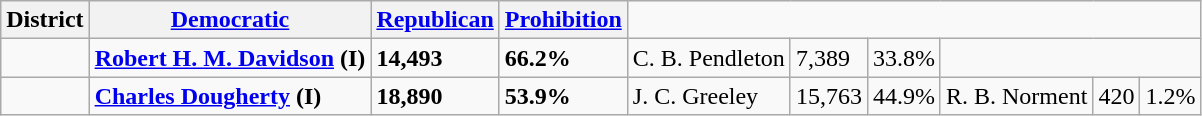<table class=wikitable>
<tr>
<th>District</th>
<th><a href='#'>Democratic</a></th>
<th><a href='#'>Republican</a></th>
<th><a href='#'>Prohibition</a></th>
</tr>
<tr>
<td></td>
<td><strong><a href='#'>Robert H. M. Davidson</a> (I)</strong></td>
<td><strong>14,493</strong></td>
<td><strong>66.2%</strong></td>
<td>C. B. Pendleton</td>
<td>7,389</td>
<td>33.8%</td>
<td colspan=3></td>
</tr>
<tr>
<td></td>
<td><strong><a href='#'>Charles Dougherty</a> (I)</strong></td>
<td><strong>18,890</strong></td>
<td><strong>53.9%</strong></td>
<td>J. C. Greeley</td>
<td>15,763</td>
<td>44.9%</td>
<td>R. B. Norment</td>
<td>420</td>
<td>1.2%</td>
</tr>
</table>
